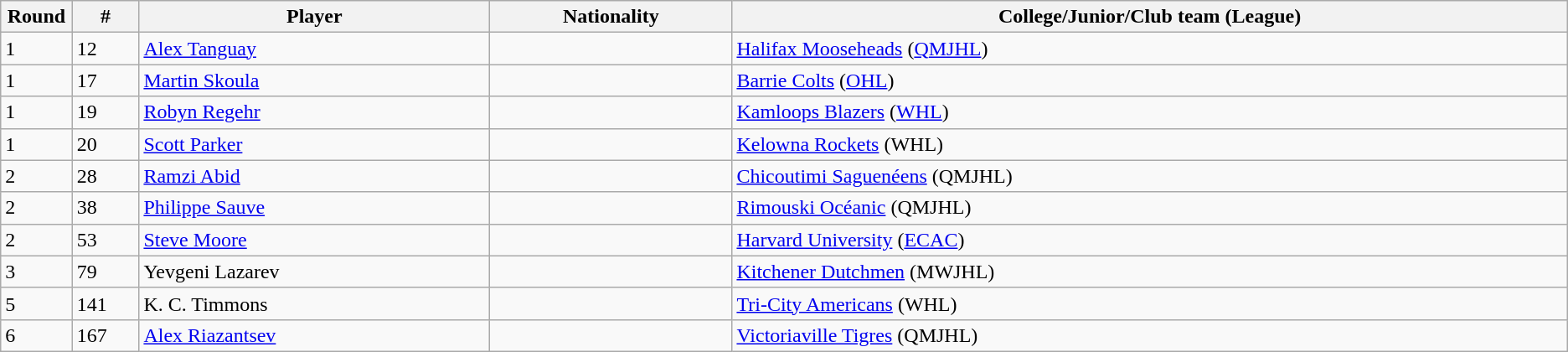<table class="wikitable">
<tr align="center">
<th bgcolor="#DDDDFF" width="4.0%">Round</th>
<th bgcolor="#DDDDFF" width="4.0%">#</th>
<th bgcolor="#DDDDFF" width="21.0%">Player</th>
<th bgcolor="#DDDDFF" width="14.5%">Nationality</th>
<th bgcolor="#DDDDFF" width="50.0%">College/Junior/Club team (League)</th>
</tr>
<tr>
<td>1</td>
<td>12</td>
<td><a href='#'>Alex Tanguay</a></td>
<td></td>
<td><a href='#'>Halifax Mooseheads</a> (<a href='#'>QMJHL</a>)</td>
</tr>
<tr>
<td>1</td>
<td>17</td>
<td><a href='#'>Martin Skoula</a></td>
<td></td>
<td><a href='#'>Barrie Colts</a> (<a href='#'>OHL</a>)</td>
</tr>
<tr>
<td>1</td>
<td>19</td>
<td><a href='#'>Robyn Regehr</a></td>
<td></td>
<td><a href='#'>Kamloops Blazers</a> (<a href='#'>WHL</a>)</td>
</tr>
<tr>
<td>1</td>
<td>20</td>
<td><a href='#'>Scott Parker</a></td>
<td></td>
<td><a href='#'>Kelowna Rockets</a> (WHL)</td>
</tr>
<tr>
<td>2</td>
<td>28</td>
<td><a href='#'>Ramzi Abid</a></td>
<td></td>
<td><a href='#'>Chicoutimi Saguenéens</a> (QMJHL)</td>
</tr>
<tr>
<td>2</td>
<td>38</td>
<td><a href='#'>Philippe Sauve</a></td>
<td></td>
<td><a href='#'>Rimouski Océanic</a> (QMJHL)</td>
</tr>
<tr>
<td>2</td>
<td>53</td>
<td><a href='#'>Steve Moore</a></td>
<td></td>
<td><a href='#'>Harvard University</a> (<a href='#'>ECAC</a>)</td>
</tr>
<tr>
<td>3</td>
<td>79</td>
<td>Yevgeni Lazarev</td>
<td></td>
<td><a href='#'>Kitchener Dutchmen</a> (MWJHL)</td>
</tr>
<tr>
<td>5</td>
<td>141</td>
<td>K. C. Timmons</td>
<td></td>
<td><a href='#'>Tri-City Americans</a> (WHL)</td>
</tr>
<tr>
<td>6</td>
<td>167</td>
<td><a href='#'>Alex Riazantsev</a></td>
<td></td>
<td><a href='#'>Victoriaville Tigres</a> (QMJHL)</td>
</tr>
</table>
